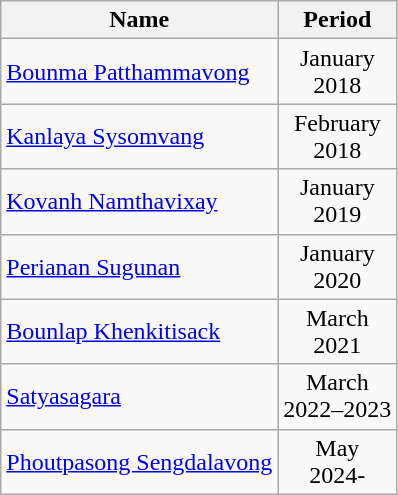<table class="wikitable">
<tr>
<th>Name</th>
<th>Period</th>
</tr>
<tr>
<td> <a href='#'>Bounma Patthammavong</a></td>
<td align="center">January<br>2018</td>
</tr>
<tr>
<td> <a href='#'>Kanlaya Sysomvang</a></td>
<td align="center">February<br>2018</td>
</tr>
<tr>
<td> <a href='#'>Kovanh Namthavixay</a></td>
<td align="center">January<br>2019</td>
</tr>
<tr>
<td> <a href='#'>Perianan Sugunan</a></td>
<td align="center">January<br>2020</td>
</tr>
<tr>
<td> <a href='#'>Bounlap Khenkitisack</a></td>
<td align="center">March<br>2021</td>
</tr>
<tr>
<td> <a href='#'>Satyasagara</a></td>
<td align="center">March<br>2022–2023</td>
</tr>
<tr>
<td> <a href='#'>Phoutpasong Sengdalavong</a></td>
<td align="center">May<br>2024-</td>
</tr>
</table>
